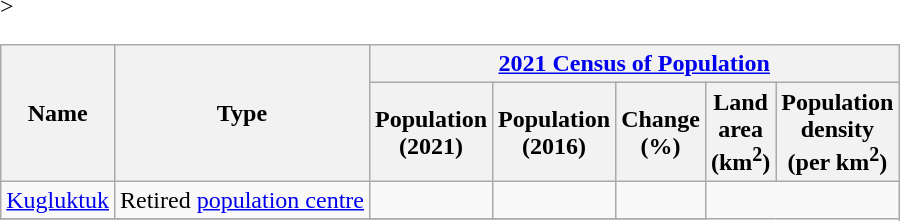<table class="wikitable sortable collapsible"<onlyinclude>>
<tr>
<th scope="col" rowspan=2>Name</th>
<th scope="col" rowspan=2>Type</th>
<th scope="col" colspan=5><a href='#'>2021 Census of Population</a></th>
</tr>
<tr>
<th scope="col">Population<br>(2021)</th>
<th scope="col">Population<br>(2016)</th>
<th scope="col">Change<br>(%)</th>
<th scope="col">Land<br>area<br>(km<sup>2</sup>)</th>
<th scope="col" data-sort-type="number">Population<br>density<br>(per km<sup>2</sup>)</th>
</tr>
<tr>
<td scope=""row""><a href='#'>Kugluktuk</a></td>
<td>Retired <a href='#'>population centre</a></td>
<td></td>
<td align=center></td>
<td align=center></td>
</tr>
<tr>
</tr>
</table>
